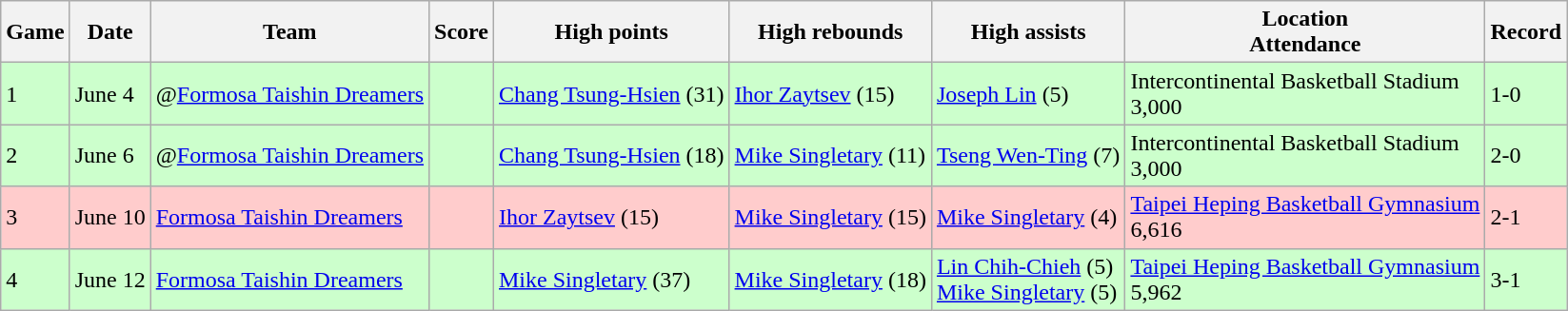<table class="wikitable">
<tr>
<th>Game</th>
<th>Date</th>
<th>Team</th>
<th>Score</th>
<th>High points</th>
<th>High rebounds</th>
<th>High assists</th>
<th>Location<br>Attendance</th>
<th>Record</th>
</tr>
<tr style="background:#cfc">
<td>1</td>
<td>June 4</td>
<td>@<a href='#'>Formosa Taishin Dreamers</a></td>
<td></td>
<td><a href='#'>Chang Tsung-Hsien</a> (31)</td>
<td><a href='#'>Ihor Zaytsev</a> (15)</td>
<td><a href='#'>Joseph Lin</a> (5)</td>
<td>Intercontinental Basketball Stadium<br>3,000</td>
<td>1-0</td>
</tr>
<tr style="background:#cfc">
<td>2</td>
<td>June 6</td>
<td>@<a href='#'>Formosa Taishin Dreamers</a></td>
<td></td>
<td><a href='#'>Chang Tsung-Hsien</a> (18)</td>
<td><a href='#'>Mike Singletary</a> (11)</td>
<td><a href='#'>Tseng Wen-Ting</a> (7)</td>
<td>Intercontinental Basketball Stadium<br>3,000</td>
<td>2-0</td>
</tr>
<tr style="background:#fcc">
<td>3</td>
<td>June 10</td>
<td><a href='#'>Formosa Taishin Dreamers</a></td>
<td></td>
<td><a href='#'>Ihor Zaytsev</a> (15)</td>
<td><a href='#'>Mike Singletary</a> (15)</td>
<td><a href='#'>Mike Singletary</a> (4)</td>
<td><a href='#'>Taipei Heping Basketball Gymnasium</a><br>6,616</td>
<td>2-1</td>
</tr>
<tr style="background:#cfc">
<td>4</td>
<td>June 12</td>
<td><a href='#'>Formosa Taishin Dreamers</a></td>
<td></td>
<td><a href='#'>Mike Singletary</a> (37)</td>
<td><a href='#'>Mike Singletary</a> (18)</td>
<td><a href='#'>Lin Chih-Chieh</a> (5)<br><a href='#'>Mike Singletary</a> (5)</td>
<td><a href='#'>Taipei Heping Basketball Gymnasium</a><br>5,962</td>
<td>3-1</td>
</tr>
</table>
